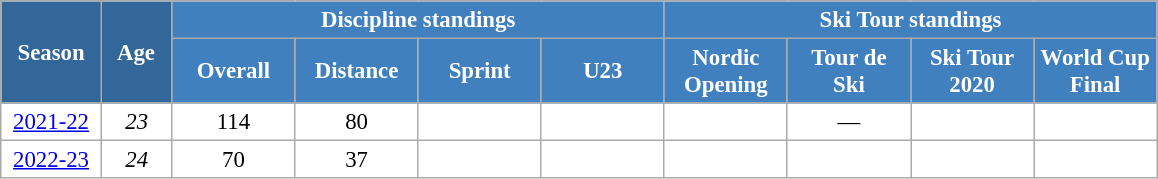<table class="wikitable" style="font-size:95%; text-align:center; border:grey solid 1px; border-collapse:collapse; background:#ffffff;">
<tr>
<th style="background-color:#369; color:white; width:60px;" rowspan="2"> Season </th>
<th style="background-color:#369; color:white; width:40px;" rowspan="2"> Age </th>
<th style="background-color:#4180be; color:white;" colspan="4">Discipline standings</th>
<th style="background-color:#4180be; color:white;" colspan="5">Ski Tour standings</th>
</tr>
<tr>
<th style="background-color:#4180be; color:white; width:75px;">Overall</th>
<th style="background-color:#4180be; color:white; width:75px;">Distance</th>
<th style="background-color:#4180be; color:white; width:75px;">Sprint</th>
<th style="background-color:#4180be; color:white; width:75px;">U23</th>
<th style="background-color:#4180be; color:white; width:75px;">Nordic<br>Opening</th>
<th style="background-color:#4180be; color:white; width:75px;">Tour de<br>Ski</th>
<th style="background-color:#4180be; color:white; width:75px;">Ski Tour<br>2020</th>
<th style="background-color:#4180be; color:white; width:75px;">World Cup<br>Final</th>
</tr>
<tr>
<td><a href='#'>2021-22</a></td>
<td><em>23</em></td>
<td>114</td>
<td>80</td>
<td></td>
<td></td>
<td></td>
<td>—</td>
<td></td>
<td></td>
</tr>
<tr>
<td><a href='#'>2022-23</a></td>
<td><em>24</em></td>
<td>70</td>
<td>37</td>
<td></td>
<td></td>
<td></td>
<td></td>
<td></td>
<td></td>
</tr>
</table>
